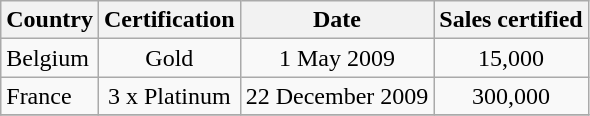<table class="wikitable sortable">
<tr>
<th>Country</th>
<th>Certification</th>
<th>Date</th>
<th>Sales certified</th>
</tr>
<tr>
<td>Belgium</td>
<td align="center">Gold</td>
<td align="center">1 May 2009</td>
<td align="center">15,000</td>
</tr>
<tr>
<td>France</td>
<td align="center">3 x Platinum</td>
<td align="center">22 December 2009</td>
<td align="center">300,000</td>
</tr>
<tr>
</tr>
</table>
